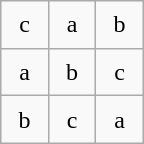<table class="wikitable" style="margin-left:auto;margin-right:auto;text-align:center;width:6em;height:6em;table-layout:fixed;">
<tr>
<td>c</td>
<td>a</td>
<td>b</td>
</tr>
<tr>
<td>a</td>
<td>b</td>
<td>c</td>
</tr>
<tr>
<td>b</td>
<td>c</td>
<td>a</td>
</tr>
</table>
